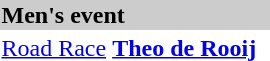<table>
<tr bgcolor="#cccccc">
<td colspan=7><strong>Men's event</strong></td>
</tr>
<tr>
<td><a href='#'>Road Race</a><br></td>
<td><strong><a href='#'>Theo de Rooij</a></strong><br><small></small></td>
<td></td>
<td></td>
</tr>
</table>
